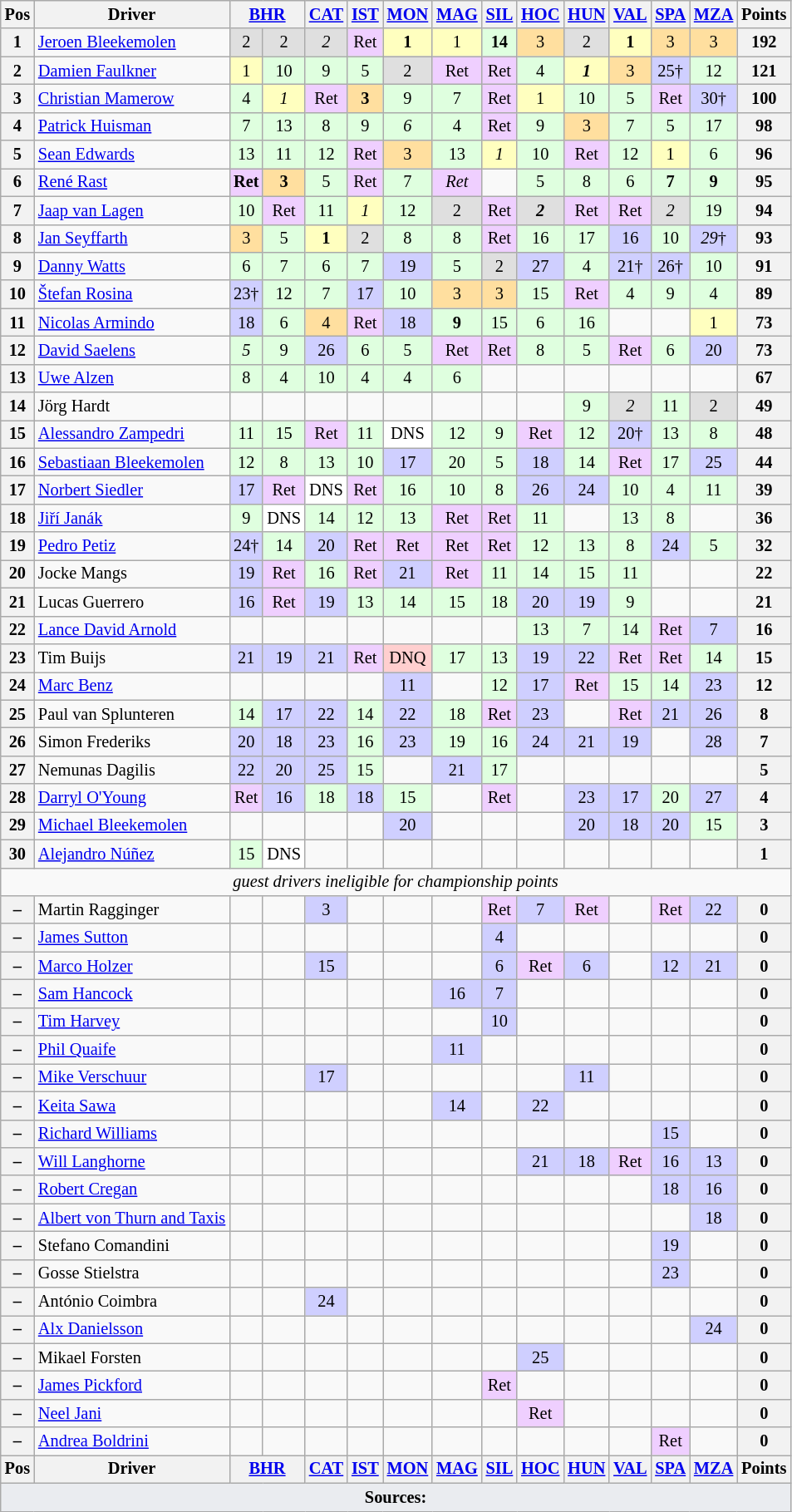<table class="wikitable" style="font-size: 85%; text-align:center">
<tr valign="top">
<th valign="middle">Pos</th>
<th valign="middle">Driver</th>
<th colspan=2><a href='#'>BHR</a><br></th>
<th><a href='#'>CAT</a><br></th>
<th><a href='#'>IST</a><br></th>
<th><a href='#'>MON</a><br></th>
<th><a href='#'>MAG</a><br></th>
<th><a href='#'>SIL</a><br></th>
<th><a href='#'>HOC</a><br></th>
<th><a href='#'>HUN</a><br></th>
<th><a href='#'>VAL</a><br></th>
<th><a href='#'>SPA</a><br></th>
<th><a href='#'>MZA</a><br></th>
<th valign="middle">Points</th>
</tr>
<tr>
<th>1</th>
<td valign="bottom" align="left"> <a href='#'>Jeroen Bleekemolen</a></td>
<td style="background:#DFDFDF;">2</td>
<td style="background:#DFDFDF;">2</td>
<td style="background:#DFDFDF;"><em>2</em></td>
<td style="background:#EFCFFF;">Ret</td>
<td style="background:#FFFFBF;"><strong>1</strong></td>
<td style="background:#FFFFBF;">1</td>
<td style="background:#DFFFDF;"><strong>14</strong></td>
<td style="background:#FFDF9F;">3</td>
<td style="background:#DFDFDF;">2</td>
<td style="background:#FFFFBF;"><strong>1</strong></td>
<td style="background:#FFDF9F;">3</td>
<td style="background:#FFDF9F;">3</td>
<th>192</th>
</tr>
<tr>
<th>2</th>
<td valign="bottom" align="left"> <a href='#'>Damien Faulkner</a></td>
<td style="background:#FFFFBF;">1</td>
<td style="background:#DFFFDF;">10</td>
<td style="background:#DFFFDF;">9</td>
<td style="background:#DFFFDF;">5</td>
<td style="background:#DFDFDF;">2</td>
<td style="background:#EFCFFF;">Ret</td>
<td style="background:#EFCFFF;">Ret</td>
<td style="background:#DFFFDF;">4</td>
<td style="background:#FFFFBF;"><strong><em>1</em></strong></td>
<td style="background:#FFDF9F;">3</td>
<td style="background:#CFCFFF;">25†</td>
<td style="background:#DFFFDF;">12</td>
<th>121</th>
</tr>
<tr>
<th>3</th>
<td valign="bottom" align="left"> <a href='#'>Christian Mamerow</a></td>
<td style="background:#DFFFDF;">4</td>
<td style="background:#FFFFBF;"><em>1</em></td>
<td style="background:#EFCFFF;">Ret</td>
<td style="background:#FFDF9F;"><strong>3</strong></td>
<td style="background:#DFFFDF;">9</td>
<td style="background:#DFFFDF;">7</td>
<td style="background:#EFCFFF;">Ret</td>
<td style="background:#FFFFBF;">1</td>
<td style="background:#DFFFDF;">10</td>
<td style="background:#DFFFDF;">5</td>
<td style="background:#EFCFFF;">Ret</td>
<td style="background:#CFCFFF;">30†</td>
<th>100</th>
</tr>
<tr>
<th>4</th>
<td valign="bottom" align="left"> <a href='#'>Patrick Huisman</a></td>
<td style="background:#DFFFDF;">7</td>
<td style="background:#DFFFDF;">13</td>
<td style="background:#DFFFDF;">8</td>
<td style="background:#DFFFDF;">9</td>
<td style="background:#DFFFDF;"><em>6</em></td>
<td style="background:#DFFFDF;">4</td>
<td style="background:#EFCFFF;">Ret</td>
<td style="background:#DFFFDF;">9</td>
<td style="background:#FFDF9F;">3</td>
<td style="background:#DFFFDF;">7</td>
<td style="background:#DFFFDF;">5</td>
<td style="background:#DFFFDF;">17</td>
<th>98</th>
</tr>
<tr>
<th>5</th>
<td valign="bottom" align="left"> <a href='#'>Sean Edwards</a></td>
<td style="background:#DFFFDF;">13</td>
<td style="background:#DFFFDF;">11</td>
<td style="background:#DFFFDF;">12</td>
<td style="background:#EFCFFF;">Ret</td>
<td style="background:#FFDF9F;">3</td>
<td style="background:#DFFFDF;">13</td>
<td style="background:#FFFFBF;"><em>1</em></td>
<td style="background:#DFFFDF;">10</td>
<td style="background:#EFCFFF;">Ret</td>
<td style="background:#DFFFDF;">12</td>
<td style="background:#FFFFBF;">1</td>
<td style="background:#DFFFDF;">6</td>
<th>96</th>
</tr>
<tr>
<th>6</th>
<td valign="bottom" align="left"> <a href='#'>René Rast</a></td>
<td style="background:#EFCFFF;"><strong>Ret</strong></td>
<td style="background:#FFDF9F;"><strong>3</strong></td>
<td style="background:#DFFFDF;">5</td>
<td style="background:#EFCFFF;">Ret</td>
<td style="background:#DFFFDF;">7</td>
<td style="background:#EFCFFF;"><em>Ret</em></td>
<td></td>
<td style="background:#DFFFDF;">5</td>
<td style="background:#DFFFDF;">8</td>
<td style="background:#DFFFDF;">6</td>
<td style="background:#DFFFDF;"><strong>7</strong></td>
<td style="background:#DFFFDF;"><strong>9</strong></td>
<th>95</th>
</tr>
<tr>
<th>7</th>
<td valign="bottom" align="left"> <a href='#'>Jaap van Lagen</a></td>
<td style="background:#DFFFDF;">10</td>
<td style="background:#EFCFFF;">Ret</td>
<td style="background:#DFFFDF;">11</td>
<td style="background:#FFFFBF;"><em>1</em></td>
<td style="background:#DFFFDF;">12</td>
<td style="background:#DFDFDF;">2</td>
<td style="background:#EFCFFF;">Ret</td>
<td style="background:#DFDFDF;"><strong><em>2</em></strong></td>
<td style="background:#EFCFFF;">Ret</td>
<td style="background:#EFCFFF;">Ret</td>
<td style="background:#DFDFDF;"><em>2</em></td>
<td style="background:#DFFFDF;">19</td>
<th>94</th>
</tr>
<tr>
<th>8</th>
<td valign="bottom" align="left"> <a href='#'>Jan Seyffarth</a></td>
<td style="background:#FFDF9F;">3</td>
<td style="background:#DFFFDF;">5</td>
<td style="background:#FFFFBF;"><strong>1</strong></td>
<td style="background:#DFDFDF;">2</td>
<td style="background:#DFFFDF;">8</td>
<td style="background:#DFFFDF;">8</td>
<td style="background:#EFCFFF;">Ret</td>
<td style="background:#DFFFDF;">16</td>
<td style="background:#DFFFDF;">17</td>
<td style="background:#CFCFFF;">16</td>
<td style="background:#DFFFDF;">10</td>
<td style="background:#CFCFFF;"><em>29</em>†</td>
<th>93</th>
</tr>
<tr>
<th>9</th>
<td valign="bottom" align="left"> <a href='#'>Danny Watts</a></td>
<td style="background:#DFFFDF;">6</td>
<td style="background:#DFFFDF;">7</td>
<td style="background:#DFFFDF;">6</td>
<td style="background:#DFFFDF;">7</td>
<td style="background:#CFCFFF;">19</td>
<td style="background:#DFFFDF;">5</td>
<td style="background:#DFDFDF;">2</td>
<td style="background:#CFCFFF;">27</td>
<td style="background:#DFFFDF;">4</td>
<td style="background:#CFCFFF;">21†</td>
<td style="background:#CFCFFF;">26†</td>
<td style="background:#DFFFDF;">10</td>
<th>91</th>
</tr>
<tr>
<th>10</th>
<td valign="bottom" align="left"> <a href='#'>Štefan Rosina</a></td>
<td style="background:#CFCFFF;">23†</td>
<td style="background:#DFFFDF;">12</td>
<td style="background:#DFFFDF;">7</td>
<td style="background:#CFCFFF;">17</td>
<td style="background:#DFFFDF;">10</td>
<td style="background:#FFDF9F;">3</td>
<td style="background:#FFDF9F;">3</td>
<td style="background:#DFFFDF;">15</td>
<td style="background:#EFCFFF;">Ret</td>
<td style="background:#DFFFDF;">4</td>
<td style="background:#DFFFDF;">9</td>
<td style="background:#DFFFDF;">4</td>
<th>89</th>
</tr>
<tr>
<th>11</th>
<td valign="bottom" align="left"> <a href='#'>Nicolas Armindo</a></td>
<td style="background:#CFCFFF;">18</td>
<td style="background:#DFFFDF;">6</td>
<td style="background:#FFDF9F;">4</td>
<td style="background:#EFCFFF;">Ret</td>
<td style="background:#CFCFFF;">18</td>
<td style="background:#DFFFDF;"><strong>9</strong></td>
<td style="background:#DFFFDF;">15</td>
<td style="background:#DFFFDF;">6</td>
<td style="background:#DFFFDF;">16</td>
<td></td>
<td></td>
<td style="background:#FFFFBF;">1</td>
<th>73</th>
</tr>
<tr>
<th>12</th>
<td valign="bottom" align="left"> <a href='#'>David Saelens</a></td>
<td style="background:#DFFFDF;"><em>5</em></td>
<td style="background:#DFFFDF;">9</td>
<td style="background:#CFCFFF;">26</td>
<td style="background:#DFFFDF;">6</td>
<td style="background:#DFFFDF;">5</td>
<td style="background:#EFCFFF;">Ret</td>
<td style="background:#EFCFFF;">Ret</td>
<td style="background:#DFFFDF;">8</td>
<td style="background:#DFFFDF;">5</td>
<td style="background:#EFCFFF;">Ret</td>
<td style="background:#DFFFDF;">6</td>
<td style="background:#CFCFFF;">20</td>
<th>73</th>
</tr>
<tr>
<th>13</th>
<td valign="bottom" align="left"> <a href='#'>Uwe Alzen</a></td>
<td style="background:#DFFFDF;">8</td>
<td style="background:#DFFFDF;">4</td>
<td style="background:#DFFFDF;">10</td>
<td style="background:#DFFFDF;">4</td>
<td style="background:#DFFFDF;">4</td>
<td style="background:#DFFFDF;">6</td>
<td></td>
<td></td>
<td></td>
<td></td>
<td></td>
<td></td>
<th>67</th>
</tr>
<tr>
<th>14</th>
<td valign="bottom" align="left"> Jörg Hardt</td>
<td></td>
<td></td>
<td></td>
<td></td>
<td></td>
<td></td>
<td></td>
<td></td>
<td style="background:#DFFFDF;">9</td>
<td style="background:#DFDFDF;"><em>2</em></td>
<td style="background:#DFFFDF;">11</td>
<td style="background:#DFDFDF;">2</td>
<th>49</th>
</tr>
<tr>
<th>15</th>
<td valign="bottom" align="left"> <a href='#'>Alessandro Zampedri</a></td>
<td style="background:#DFFFDF;">11</td>
<td style="background:#DFFFDF;">15</td>
<td style="background:#EFCFFF;">Ret</td>
<td style="background:#DFFFDF;">11</td>
<td style="background:#FFFFFF;">DNS</td>
<td style="background:#DFFFDF;">12</td>
<td style="background:#DFFFDF;">9</td>
<td style="background:#EFCFFF;">Ret</td>
<td style="background:#DFFFDF;">12</td>
<td style="background:#CFCFFF;">20†</td>
<td style="background:#DFFFDF;">13</td>
<td style="background:#DFFFDF;">8</td>
<th>48</th>
</tr>
<tr>
<th>16</th>
<td valign="bottom" align="left"> <a href='#'>Sebastiaan Bleekemolen</a></td>
<td style="background:#DFFFDF;">12</td>
<td style="background:#DFFFDF;">8</td>
<td style="background:#DFFFDF;">13</td>
<td style="background:#DFFFDF;">10</td>
<td style="background:#CFCFFF;">17</td>
<td style="background:#DFFFDF;">20</td>
<td style="background:#DFFFDF;">5</td>
<td style="background:#CFCFFF;">18</td>
<td style="background:#DFFFDF;">14</td>
<td style="background:#EFCFFF;">Ret</td>
<td style="background:#DFFFDF;">17</td>
<td style="background:#CFCFFF;">25</td>
<th>44</th>
</tr>
<tr>
<th>17</th>
<td valign="bottom" align="left"> <a href='#'>Norbert Siedler</a></td>
<td style="background:#CFCFFF;">17</td>
<td style="background:#EFCFFF;">Ret</td>
<td style="background:#FFFFFF;">DNS</td>
<td style="background:#EFCFFF;">Ret</td>
<td style="background:#DFFFDF;">16</td>
<td style="background:#DFFFDF;">10</td>
<td style="background:#DFFFDF;">8</td>
<td style="background:#CFCFFF;">26</td>
<td style="background:#CFCFFF;">24</td>
<td style="background:#DFFFDF;">10</td>
<td style="background:#DFFFDF;">4</td>
<td style="background:#DFFFDF;">11</td>
<th>39</th>
</tr>
<tr>
<th>18</th>
<td valign="bottom" align="left"> <a href='#'>Jiří Janák</a></td>
<td style="background:#DFFFDF;">9</td>
<td style="background:#FFFFFF;">DNS</td>
<td style="background:#DFFFDF;">14</td>
<td style="background:#DFFFDF;">12</td>
<td style="background:#DFFFDF;">13</td>
<td style="background:#EFCFFF;">Ret</td>
<td style="background:#EFCFFF;">Ret</td>
<td style="background:#DFFFDF;">11</td>
<td></td>
<td style="background:#DFFFDF;">13</td>
<td style="background:#DFFFDF;">8</td>
<td></td>
<th>36</th>
</tr>
<tr>
<th>19</th>
<td valign="bottom" align="left"> <a href='#'>Pedro Petiz</a></td>
<td style="background:#CFCFFF;">24†</td>
<td style="background:#DFFFDF;">14</td>
<td style="background:#CFCFFF;">20</td>
<td style="background:#EFCFFF;">Ret</td>
<td style="background:#EFCFFF;">Ret</td>
<td style="background:#EFCFFF;">Ret</td>
<td style="background:#EFCFFF;">Ret</td>
<td style="background:#DFFFDF;">12</td>
<td style="background:#DFFFDF;">13</td>
<td style="background:#DFFFDF;">8</td>
<td style="background:#CFCFFF;">24</td>
<td style="background:#DFFFDF;">5</td>
<th>32</th>
</tr>
<tr>
<th>20</th>
<td valign="bottom" align="left"> Jocke Mangs</td>
<td style="background:#CFCFFF;">19</td>
<td style="background:#EFCFFF;">Ret</td>
<td style="background:#DFFFDF;">16</td>
<td style="background:#EFCFFF;">Ret</td>
<td style="background:#CFCFFF;">21</td>
<td style="background:#EFCFFF;">Ret</td>
<td style="background:#DFFFDF;">11</td>
<td style="background:#DFFFDF;">14</td>
<td style="background:#DFFFDF;">15</td>
<td style="background:#DFFFDF;">11</td>
<td></td>
<td></td>
<th>22</th>
</tr>
<tr>
<th>21</th>
<td valign="bottom" align="left"> Lucas Guerrero</td>
<td style="background:#CFCFFF;">16</td>
<td style="background:#EFCFFF;">Ret</td>
<td style="background:#CFCFFF;">19</td>
<td style="background:#DFFFDF;">13</td>
<td style="background:#DFFFDF;">14</td>
<td style="background:#DFFFDF;">15</td>
<td style="background:#DFFFDF;">18</td>
<td style="background:#CFCFFF;">20</td>
<td style="background:#CFCFFF;">19</td>
<td style="background:#DFFFDF;">9</td>
<td></td>
<td></td>
<th>21</th>
</tr>
<tr>
<th>22</th>
<td valign="bottom" align="left"> <a href='#'>Lance David Arnold</a></td>
<td></td>
<td></td>
<td></td>
<td></td>
<td></td>
<td></td>
<td></td>
<td style="background:#DFFFDF;">13</td>
<td style="background:#DFFFDF;">7</td>
<td style="background:#DFFFDF;">14</td>
<td style="background:#EFCFFF;">Ret</td>
<td style="background:#CFCFFF;">7</td>
<th>16</th>
</tr>
<tr>
<th>23</th>
<td valign="bottom" align="left"> Tim Buijs</td>
<td style="background:#CFCFFF;">21</td>
<td style="background:#CFCFFF;">19</td>
<td style="background:#CFCFFF;">21</td>
<td style="background:#EFCFFF;">Ret</td>
<td style="background:#FFCFCF;">DNQ</td>
<td style="background:#DFFFDF;">17</td>
<td style="background:#DFFFDF;">13</td>
<td style="background:#CFCFFF;">19</td>
<td style="background:#CFCFFF;">22</td>
<td style="background:#EFCFFF;">Ret</td>
<td style="background:#EFCFFF;">Ret</td>
<td style="background:#DFFFDF;">14</td>
<th>15</th>
</tr>
<tr>
<th>24</th>
<td valign="bottom" align="left"> <a href='#'>Marc Benz</a></td>
<td></td>
<td></td>
<td></td>
<td></td>
<td style="background:#CFCFFF;">11</td>
<td></td>
<td style="background:#DFFFDF;">12</td>
<td style="background:#CFCFFF;">17</td>
<td style="background:#EFCFFF;">Ret</td>
<td style="background:#DFFFDF;">15</td>
<td style="background:#DFFFDF;">14</td>
<td style="background:#CFCFFF;">23</td>
<th>12</th>
</tr>
<tr>
<th>25</th>
<td valign="bottom" align="left"> Paul van Splunteren</td>
<td style="background:#DFFFDF;">14</td>
<td style="background:#CFCFFF;">17</td>
<td style="background:#CFCFFF;">22</td>
<td style="background:#DFFFDF;">14</td>
<td style="background:#CFCFFF;">22</td>
<td style="background:#DFFFDF;">18</td>
<td style="background:#EFCFFF;">Ret</td>
<td style="background:#CFCFFF;">23</td>
<td></td>
<td style="background:#EFCFFF;">Ret</td>
<td style="background:#CFCFFF;">21</td>
<td style="background:#CFCFFF;">26</td>
<th>8</th>
</tr>
<tr>
<th>26</th>
<td valign="bottom" align="left"> Simon Frederiks</td>
<td style="background:#CFCFFF;">20</td>
<td style="background:#CFCFFF;">18</td>
<td style="background:#CFCFFF;">23</td>
<td style="background:#DFFFDF;">16</td>
<td style="background:#CFCFFF;">23</td>
<td style="background:#DFFFDF;">19</td>
<td style="background:#DFFFDF;">16</td>
<td style="background:#CFCFFF;">24</td>
<td style="background:#CFCFFF;">21</td>
<td style="background:#CFCFFF;">19</td>
<td></td>
<td style="background:#CFCFFF;">28</td>
<th>7</th>
</tr>
<tr>
<th>27</th>
<td valign="bottom" align="left"> Nemunas Dagilis</td>
<td style="background:#CFCFFF;">22</td>
<td style="background:#CFCFFF;">20</td>
<td style="background:#CFCFFF;">25</td>
<td style="background:#DFFFDF;">15</td>
<td></td>
<td style="background:#CFCFFF;">21</td>
<td style="background:#DFFFDF;">17</td>
<td></td>
<td></td>
<td></td>
<td></td>
<td></td>
<th>5</th>
</tr>
<tr>
<th>28</th>
<td valign="bottom" align="left"> <a href='#'>Darryl O'Young</a></td>
<td style="background:#EFCFFF;">Ret</td>
<td style="background:#CFCFFF;">16</td>
<td style="background:#DFFFDF;">18</td>
<td style="background:#CFCFFF;">18</td>
<td style="background:#DFFFDF;">15</td>
<td></td>
<td style="background:#EFCFFF;">Ret</td>
<td></td>
<td style="background:#CFCFFF;">23</td>
<td style="background:#CFCFFF;">17</td>
<td style="background:#DFFFDF;">20</td>
<td style="background:#CFCFFF;">27</td>
<th>4</th>
</tr>
<tr>
<th>29</th>
<td valign="bottom" align="left"> <a href='#'>Michael Bleekemolen</a></td>
<td></td>
<td></td>
<td></td>
<td></td>
<td style="background:#CFCFFF;">20</td>
<td></td>
<td></td>
<td></td>
<td style="background:#CFCFFF;">20</td>
<td style="background:#CFCFFF;">18</td>
<td style="background:#CFCFFF;">20</td>
<td style="background:#DFFFDF;">15</td>
<th>3</th>
</tr>
<tr>
<th>30</th>
<td valign="bottom" align="left"> <a href='#'>Alejandro Núñez</a></td>
<td style="background:#DFFFDF;">15</td>
<td style="background:#FFFFFF;">DNS</td>
<td></td>
<td></td>
<td></td>
<td></td>
<td></td>
<td></td>
<td></td>
<td></td>
<td></td>
<td></td>
<th>1</th>
</tr>
<tr>
<td colspan=16 align=center><em>guest drivers ineligible for championship points</em></td>
</tr>
<tr>
<th>–</th>
<td valign="bottom" align="left"> Martin Ragginger</td>
<td></td>
<td></td>
<td style="background:#CFCFFF;">3</td>
<td></td>
<td></td>
<td></td>
<td style="background:#EFCFFF;">Ret</td>
<td style="background:#CFCFFF;">7</td>
<td style="background:#EFCFFF;">Ret</td>
<td></td>
<td style="background:#EFCFFF;">Ret</td>
<td style="background:#CFCFFF;">22</td>
<th>0</th>
</tr>
<tr>
<th>–</th>
<td valign="bottom" align="left"> <a href='#'>James Sutton</a></td>
<td></td>
<td></td>
<td></td>
<td></td>
<td></td>
<td></td>
<td style="background:#CFCFFF;">4</td>
<td></td>
<td></td>
<td></td>
<td></td>
<td></td>
<th>0</th>
</tr>
<tr>
<th>–</th>
<td valign="bottom" align="left"> <a href='#'>Marco Holzer</a></td>
<td></td>
<td></td>
<td style="background:#CFCFFF;">15</td>
<td></td>
<td></td>
<td></td>
<td style="background:#CFCFFF;">6</td>
<td style="background:#EFCFFF;">Ret</td>
<td style="background:#CFCFFF;">6</td>
<td></td>
<td style="background:#CFCFFF;">12</td>
<td style="background:#CFCFFF;">21</td>
<th>0</th>
</tr>
<tr>
<th>–</th>
<td valign="bottom" align="left"> <a href='#'>Sam Hancock</a></td>
<td></td>
<td></td>
<td></td>
<td></td>
<td></td>
<td style="background:#CFCFFF;">16</td>
<td style="background:#CFCFFF;">7</td>
<td></td>
<td></td>
<td></td>
<td></td>
<td></td>
<th>0</th>
</tr>
<tr>
<th>–</th>
<td valign="bottom" align="left"> <a href='#'>Tim Harvey</a></td>
<td></td>
<td></td>
<td></td>
<td></td>
<td></td>
<td></td>
<td style="background:#CFCFFF;">10</td>
<td></td>
<td></td>
<td></td>
<td></td>
<td></td>
<th>0</th>
</tr>
<tr>
<th>–</th>
<td valign="bottom" align="left"> <a href='#'>Phil Quaife</a></td>
<td></td>
<td></td>
<td></td>
<td></td>
<td></td>
<td style="background:#CFCFFF;">11</td>
<td></td>
<td></td>
<td></td>
<td></td>
<td></td>
<td></td>
<th>0</th>
</tr>
<tr>
<th>–</th>
<td valign="bottom" align="left"> <a href='#'>Mike Verschuur</a></td>
<td></td>
<td></td>
<td style="background:#CFCFFF;">17</td>
<td></td>
<td></td>
<td></td>
<td></td>
<td></td>
<td style="background:#CFCFFF;">11</td>
<td></td>
<td></td>
<td></td>
<th>0</th>
</tr>
<tr>
<th>–</th>
<td valign="bottom" align="left"> <a href='#'>Keita Sawa</a></td>
<td></td>
<td></td>
<td></td>
<td></td>
<td></td>
<td style="background:#CFCFFF;">14</td>
<td></td>
<td style="background:#CFCFFF;">22</td>
<td></td>
<td></td>
<td></td>
<td></td>
<th>0</th>
</tr>
<tr>
<th>–</th>
<td valign="bottom" align="left"> <a href='#'>Richard Williams</a></td>
<td></td>
<td></td>
<td></td>
<td></td>
<td></td>
<td></td>
<td></td>
<td></td>
<td></td>
<td></td>
<td style="background:#CFCFFF;">15</td>
<td></td>
<th>0</th>
</tr>
<tr>
<th>–</th>
<td valign="bottom" align="left"> <a href='#'>Will Langhorne</a></td>
<td></td>
<td></td>
<td></td>
<td></td>
<td></td>
<td></td>
<td></td>
<td style="background:#CFCFFF;">21</td>
<td style="background:#CFCFFF;">18</td>
<td style="background:#EFCFFF;">Ret</td>
<td style="background:#CFCFFF;">16</td>
<td style="background:#CFCFFF;">13</td>
<th>0</th>
</tr>
<tr>
<th>–</th>
<td valign="bottom" align="left"> <a href='#'>Robert Cregan</a></td>
<td></td>
<td></td>
<td></td>
<td></td>
<td></td>
<td></td>
<td></td>
<td></td>
<td></td>
<td></td>
<td style="background:#CFCFFF;">18</td>
<td style="background:#CFCFFF;">16</td>
<th>0</th>
</tr>
<tr>
<th>–</th>
<td valign="bottom" align="left"> <a href='#'>Albert von Thurn and Taxis</a></td>
<td></td>
<td></td>
<td></td>
<td></td>
<td></td>
<td></td>
<td></td>
<td></td>
<td></td>
<td></td>
<td></td>
<td style="background:#CFCFFF;">18</td>
<th>0</th>
</tr>
<tr>
<th>–</th>
<td valign="bottom" align="left"> Stefano Comandini</td>
<td></td>
<td></td>
<td></td>
<td></td>
<td></td>
<td></td>
<td></td>
<td></td>
<td></td>
<td></td>
<td style="background:#CFCFFF;">19</td>
<td></td>
<th>0</th>
</tr>
<tr>
<th>–</th>
<td valign="bottom" align="left"> Gosse Stielstra</td>
<td></td>
<td></td>
<td></td>
<td></td>
<td></td>
<td></td>
<td></td>
<td></td>
<td></td>
<td></td>
<td style="background:#CFCFFF;">23</td>
<td></td>
<th>0</th>
</tr>
<tr>
<th>–</th>
<td valign="bottom" align="left"> António Coimbra</td>
<td></td>
<td></td>
<td style="background:#CFCFFF;">24</td>
<td></td>
<td></td>
<td></td>
<td></td>
<td></td>
<td></td>
<td></td>
<td></td>
<td></td>
<th>0</th>
</tr>
<tr>
<th>–</th>
<td valign="bottom" align="left"> <a href='#'>Alx Danielsson</a></td>
<td></td>
<td></td>
<td></td>
<td></td>
<td></td>
<td></td>
<td></td>
<td></td>
<td></td>
<td></td>
<td></td>
<td style="background:#CFCFFF;">24</td>
<th>0</th>
</tr>
<tr>
<th>–</th>
<td valign="bottom" align="left"> Mikael Forsten</td>
<td></td>
<td></td>
<td></td>
<td></td>
<td></td>
<td></td>
<td></td>
<td style="background:#CFCFFF;">25</td>
<td></td>
<td></td>
<td></td>
<td></td>
<th>0</th>
</tr>
<tr>
<th>–</th>
<td valign="bottom" align="left"> <a href='#'>James Pickford</a></td>
<td></td>
<td></td>
<td></td>
<td></td>
<td></td>
<td></td>
<td style="background:#EFCFFF;">Ret</td>
<td></td>
<td></td>
<td></td>
<td></td>
<td></td>
<th>0</th>
</tr>
<tr>
<th>–</th>
<td valign="bottom" align="left"> <a href='#'>Neel Jani</a></td>
<td></td>
<td></td>
<td></td>
<td></td>
<td></td>
<td></td>
<td></td>
<td style="background:#EFCFFF;">Ret</td>
<td></td>
<td></td>
<td></td>
<td></td>
<th>0</th>
</tr>
<tr>
<th>–</th>
<td valign="bottom" align="left"> <a href='#'>Andrea Boldrini</a></td>
<td></td>
<td></td>
<td></td>
<td></td>
<td></td>
<td></td>
<td></td>
<td></td>
<td></td>
<td></td>
<td style="background:#EFCFFF;">Ret</td>
<td></td>
<th>0</th>
</tr>
<tr>
<th valign="middle">Pos</th>
<th valign="middle">Driver</th>
<th colspan=2><a href='#'>BHR</a><br></th>
<th><a href='#'>CAT</a><br></th>
<th><a href='#'>IST</a><br></th>
<th><a href='#'>MON</a><br></th>
<th><a href='#'>MAG</a><br></th>
<th><a href='#'>SIL</a><br></th>
<th><a href='#'>HOC</a><br></th>
<th><a href='#'>HUN</a><br></th>
<th><a href='#'>VAL</a><br></th>
<th><a href='#'>SPA</a><br></th>
<th><a href='#'>MZA</a><br></th>
<th valign="middle">Points</th>
</tr>
<tr>
<td colspan="16" style="background-color:#EAECF0;text-align:center"><strong>Sources:</strong></td>
</tr>
</table>
